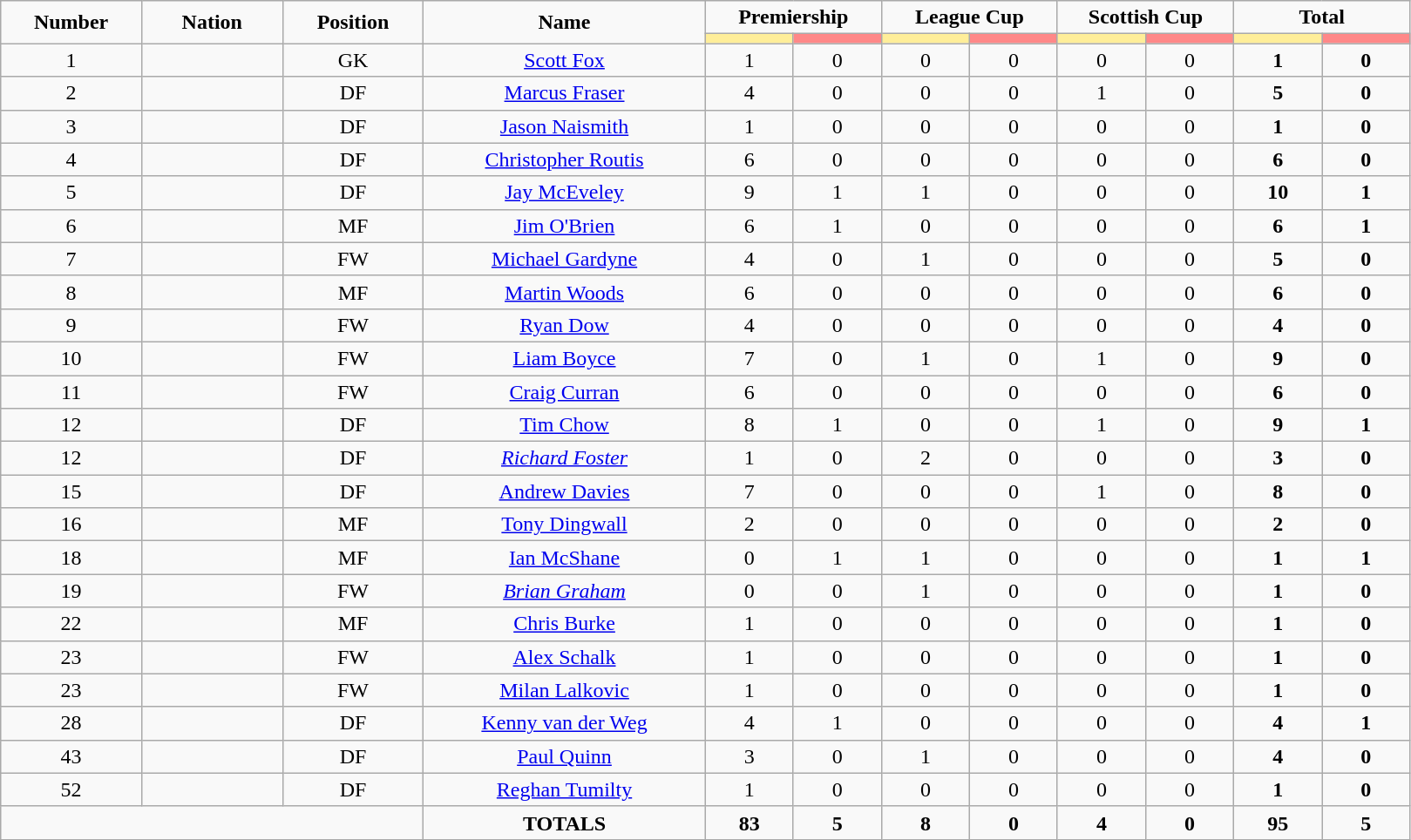<table class="wikitable" style="font-size: 100%; text-align: center;">
<tr>
<td rowspan="2" width="10%" align="center"><strong>Number</strong></td>
<td rowspan="2" width="10%" align="center"><strong>Nation</strong></td>
<td rowspan="2" width="10%" align="center"><strong>Position</strong></td>
<td rowspan="2" width="20%" align="center"><strong>Name</strong></td>
<td colspan="2" align="center"><strong>Premiership</strong></td>
<td colspan="2" align="center"><strong>League Cup</strong></td>
<td colspan="2" align="center"><strong>Scottish Cup</strong></td>
<td colspan="2" align="center"><strong>Total </strong></td>
</tr>
<tr>
<th width=60 style="background: #FFEE99"></th>
<th width=60 style="background: #FF8888"></th>
<th width=60 style="background: #FFEE99"></th>
<th width=60 style="background: #FF8888"></th>
<th width=60 style="background: #FFEE99"></th>
<th width=60 style="background: #FF8888"></th>
<th width=60 style="background: #FFEE99"></th>
<th width=60 style="background: #FF8888"></th>
</tr>
<tr>
<td>1</td>
<td></td>
<td>GK</td>
<td><a href='#'>Scott Fox</a></td>
<td>1</td>
<td>0</td>
<td>0</td>
<td>0</td>
<td>0</td>
<td>0</td>
<td><strong>1</strong></td>
<td><strong>0</strong></td>
</tr>
<tr>
<td>2</td>
<td></td>
<td>DF</td>
<td><a href='#'>Marcus Fraser</a></td>
<td>4</td>
<td>0</td>
<td>0</td>
<td>0</td>
<td>1</td>
<td>0</td>
<td><strong>5</strong></td>
<td><strong>0</strong></td>
</tr>
<tr>
<td>3</td>
<td></td>
<td>DF</td>
<td><a href='#'>Jason Naismith</a></td>
<td>1</td>
<td>0</td>
<td>0</td>
<td>0</td>
<td>0</td>
<td>0</td>
<td><strong>1</strong></td>
<td><strong>0</strong></td>
</tr>
<tr>
<td>4</td>
<td></td>
<td>DF</td>
<td><a href='#'>Christopher Routis</a></td>
<td>6</td>
<td>0</td>
<td>0</td>
<td>0</td>
<td>0</td>
<td>0</td>
<td><strong>6</strong></td>
<td><strong>0</strong></td>
</tr>
<tr>
<td>5</td>
<td></td>
<td>DF</td>
<td><a href='#'>Jay McEveley</a></td>
<td>9</td>
<td>1</td>
<td>1</td>
<td>0</td>
<td>0</td>
<td>0</td>
<td><strong>10</strong></td>
<td><strong>1</strong></td>
</tr>
<tr>
<td>6</td>
<td></td>
<td>MF</td>
<td><a href='#'>Jim O'Brien</a></td>
<td>6</td>
<td>1</td>
<td>0</td>
<td>0</td>
<td>0</td>
<td>0</td>
<td><strong>6</strong></td>
<td><strong>1</strong></td>
</tr>
<tr>
<td>7</td>
<td></td>
<td>FW</td>
<td><a href='#'>Michael Gardyne</a></td>
<td>4</td>
<td>0</td>
<td>1</td>
<td>0</td>
<td>0</td>
<td>0</td>
<td><strong>5</strong></td>
<td><strong>0</strong></td>
</tr>
<tr>
<td>8</td>
<td></td>
<td>MF</td>
<td><a href='#'>Martin Woods</a></td>
<td>6</td>
<td>0</td>
<td>0</td>
<td>0</td>
<td>0</td>
<td>0</td>
<td><strong>6</strong></td>
<td><strong>0</strong></td>
</tr>
<tr>
<td>9</td>
<td></td>
<td>FW</td>
<td><a href='#'>Ryan Dow</a></td>
<td>4</td>
<td>0</td>
<td>0</td>
<td>0</td>
<td>0</td>
<td>0</td>
<td><strong>4</strong></td>
<td><strong>0</strong></td>
</tr>
<tr>
<td>10</td>
<td></td>
<td>FW</td>
<td><a href='#'>Liam Boyce</a></td>
<td>7</td>
<td>0</td>
<td>1</td>
<td>0</td>
<td>1</td>
<td>0</td>
<td><strong>9</strong></td>
<td><strong>0</strong></td>
</tr>
<tr>
<td>11</td>
<td></td>
<td>FW</td>
<td><a href='#'>Craig Curran</a></td>
<td>6</td>
<td>0</td>
<td>0</td>
<td>0</td>
<td>0</td>
<td>0</td>
<td><strong>6</strong></td>
<td><strong>0</strong></td>
</tr>
<tr>
<td>12</td>
<td></td>
<td>DF</td>
<td><a href='#'>Tim Chow</a></td>
<td>8</td>
<td>1</td>
<td>0</td>
<td>0</td>
<td>1</td>
<td>0</td>
<td><strong>9</strong></td>
<td><strong>1</strong></td>
</tr>
<tr>
<td>12</td>
<td></td>
<td>DF</td>
<td><em><a href='#'>Richard Foster</a></em></td>
<td>1</td>
<td>0</td>
<td>2</td>
<td>0</td>
<td>0</td>
<td>0</td>
<td><strong>3</strong></td>
<td><strong>0</strong></td>
</tr>
<tr>
<td>15</td>
<td></td>
<td>DF</td>
<td><a href='#'>Andrew Davies</a></td>
<td>7</td>
<td>0</td>
<td>0</td>
<td>0</td>
<td>1</td>
<td>0</td>
<td><strong>8</strong></td>
<td><strong>0</strong></td>
</tr>
<tr>
<td>16</td>
<td></td>
<td>MF</td>
<td><a href='#'>Tony Dingwall</a></td>
<td>2</td>
<td>0</td>
<td>0</td>
<td>0</td>
<td>0</td>
<td>0</td>
<td><strong>2</strong></td>
<td><strong>0</strong></td>
</tr>
<tr>
<td>18</td>
<td></td>
<td>MF</td>
<td><a href='#'>Ian McShane</a></td>
<td>0</td>
<td>1</td>
<td>1</td>
<td>0</td>
<td>0</td>
<td>0</td>
<td><strong>1</strong></td>
<td><strong>1</strong></td>
</tr>
<tr>
<td>19</td>
<td></td>
<td>FW</td>
<td><em><a href='#'>Brian Graham</a></em></td>
<td>0</td>
<td>0</td>
<td>1</td>
<td>0</td>
<td>0</td>
<td>0</td>
<td><strong>1</strong></td>
<td><strong>0</strong></td>
</tr>
<tr>
<td>22</td>
<td></td>
<td>MF</td>
<td><a href='#'>Chris Burke</a></td>
<td>1</td>
<td>0</td>
<td>0</td>
<td>0</td>
<td>0</td>
<td>0</td>
<td><strong>1</strong></td>
<td><strong>0</strong></td>
</tr>
<tr>
<td>23</td>
<td></td>
<td>FW</td>
<td><a href='#'>Alex Schalk</a></td>
<td>1</td>
<td>0</td>
<td>0</td>
<td>0</td>
<td>0</td>
<td>0</td>
<td><strong>1</strong></td>
<td><strong>0</strong></td>
</tr>
<tr>
<td>23</td>
<td></td>
<td>FW</td>
<td><a href='#'>Milan Lalkovic</a></td>
<td>1</td>
<td>0</td>
<td>0</td>
<td>0</td>
<td>0</td>
<td>0</td>
<td><strong>1</strong></td>
<td><strong>0</strong></td>
</tr>
<tr>
<td>28</td>
<td></td>
<td>DF</td>
<td><a href='#'>Kenny van der Weg</a></td>
<td>4</td>
<td>1</td>
<td>0</td>
<td>0</td>
<td>0</td>
<td>0</td>
<td><strong>4</strong></td>
<td><strong>1</strong></td>
</tr>
<tr>
<td>43</td>
<td></td>
<td>DF</td>
<td><a href='#'>Paul Quinn</a></td>
<td>3</td>
<td>0</td>
<td>1</td>
<td>0</td>
<td>0</td>
<td>0</td>
<td><strong>4</strong></td>
<td><strong>0</strong></td>
</tr>
<tr>
<td>52</td>
<td></td>
<td>DF</td>
<td><a href='#'>Reghan Tumilty</a></td>
<td>1</td>
<td>0</td>
<td>0</td>
<td>0</td>
<td>0</td>
<td>0</td>
<td><strong>1</strong></td>
<td><strong>0</strong></td>
</tr>
<tr>
<td colspan="3"></td>
<td><strong>TOTALS</strong></td>
<td><strong>83</strong></td>
<td><strong>5</strong></td>
<td><strong>8</strong></td>
<td><strong>0</strong></td>
<td><strong>4</strong></td>
<td><strong>0</strong></td>
<td><strong>95</strong></td>
<td><strong>5</strong></td>
</tr>
</table>
